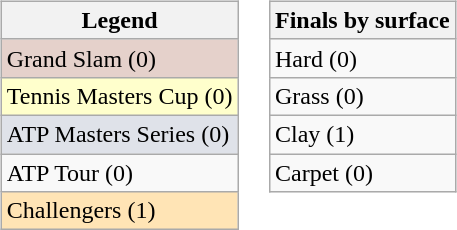<table>
<tr valign=top>
<td><br><table class=wikitable>
<tr>
<th>Legend</th>
</tr>
<tr bgcolor=e5d1cb>
<td>Grand Slam (0)</td>
</tr>
<tr bgcolor=ffffcc>
<td>Tennis Masters Cup (0)</td>
</tr>
<tr bgcolor=dfe2e9>
<td>ATP Masters Series (0)</td>
</tr>
<tr>
<td>ATP Tour (0)</td>
</tr>
<tr bgcolor=moccasin>
<td>Challengers (1)</td>
</tr>
</table>
</td>
<td><br><table class=wikitable>
<tr>
<th>Finals by surface</th>
</tr>
<tr>
<td>Hard (0)</td>
</tr>
<tr>
<td>Grass (0)</td>
</tr>
<tr>
<td>Clay (1)</td>
</tr>
<tr>
<td>Carpet (0)</td>
</tr>
</table>
</td>
</tr>
</table>
